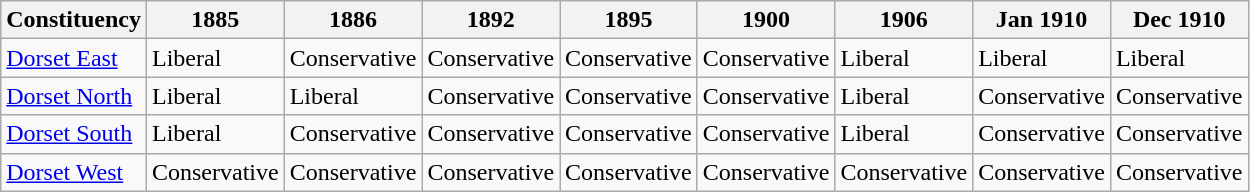<table class="wikitable">
<tr>
<th>Constituency</th>
<th>1885</th>
<th>1886</th>
<th>1892</th>
<th>1895</th>
<th>1900</th>
<th>1906</th>
<th>Jan 1910</th>
<th>Dec 1910</th>
</tr>
<tr>
<td><a href='#'>Dorset East</a></td>
<td bgcolor=>Liberal</td>
<td bgcolor=>Conservative</td>
<td bgcolor=>Conservative</td>
<td bgcolor=>Conservative</td>
<td bgcolor=>Conservative</td>
<td bgcolor=>Liberal</td>
<td bgcolor=>Liberal</td>
<td bgcolor=>Liberal</td>
</tr>
<tr>
<td><a href='#'>Dorset North</a></td>
<td bgcolor=>Liberal</td>
<td bgcolor=>Liberal</td>
<td bgcolor=>Conservative</td>
<td bgcolor=>Conservative</td>
<td bgcolor=>Conservative</td>
<td bgcolor=>Liberal</td>
<td bgcolor=>Conservative</td>
<td bgcolor=>Conservative</td>
</tr>
<tr>
<td><a href='#'>Dorset South</a></td>
<td bgcolor=>Liberal</td>
<td bgcolor=>Conservative</td>
<td bgcolor=>Conservative</td>
<td bgcolor=>Conservative</td>
<td bgcolor=>Conservative</td>
<td bgcolor=>Liberal</td>
<td bgcolor=>Conservative</td>
<td bgcolor=>Conservative</td>
</tr>
<tr>
<td><a href='#'>Dorset West</a></td>
<td bgcolor=>Conservative</td>
<td bgcolor=>Conservative</td>
<td bgcolor=>Conservative</td>
<td bgcolor=>Conservative</td>
<td bgcolor=>Conservative</td>
<td bgcolor=>Conservative</td>
<td bgcolor=>Conservative</td>
<td bgcolor=>Conservative</td>
</tr>
</table>
